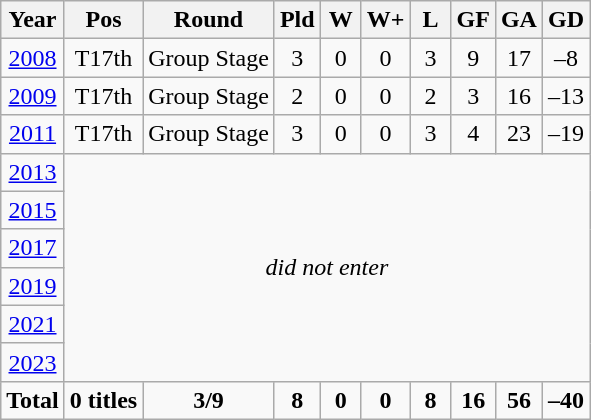<table class="wikitable" style="text-align: center;">
<tr>
<th>Year</th>
<th>Pos</th>
<th>Round</th>
<th width=20>Pld</th>
<th width=20>W</th>
<th width=20>W+</th>
<th width=20>L</th>
<th width=20>GF</th>
<th width=20>GA</th>
<th>GD</th>
</tr>
<tr>
<td>  <a href='#'>2008</a></td>
<td>T17th</td>
<td>Group Stage</td>
<td>3</td>
<td>0</td>
<td>0</td>
<td>3</td>
<td>9</td>
<td>17</td>
<td>–8</td>
</tr>
<tr>
<td>  <a href='#'>2009</a></td>
<td>T17th</td>
<td>Group Stage</td>
<td>2</td>
<td>0</td>
<td>0</td>
<td>2</td>
<td>3</td>
<td>16</td>
<td>–13</td>
</tr>
<tr>
<td>  <a href='#'>2011</a></td>
<td>T17th</td>
<td>Group Stage</td>
<td>3</td>
<td>0</td>
<td>0</td>
<td>3</td>
<td>4</td>
<td>23</td>
<td>–19</td>
</tr>
<tr>
<td>  <a href='#'>2013</a></td>
<td rowspan =6 colspan =9><em>did not enter</em></td>
</tr>
<tr>
<td>  <a href='#'>2015</a></td>
</tr>
<tr>
<td>  <a href='#'>2017</a></td>
</tr>
<tr>
<td>  <a href='#'>2019</a></td>
</tr>
<tr>
<td>  <a href='#'>2021</a></td>
</tr>
<tr>
<td>  <a href='#'>2023</a></td>
</tr>
<tr>
<td><strong>Total</strong></td>
<td><strong>0 titles</strong></td>
<td><strong>3/9</strong></td>
<td><strong>8</strong></td>
<td><strong>0</strong></td>
<td><strong>0</strong></td>
<td><strong>8</strong></td>
<td><strong>16</strong></td>
<td><strong>56</strong></td>
<td><strong>–40</strong></td>
</tr>
</table>
